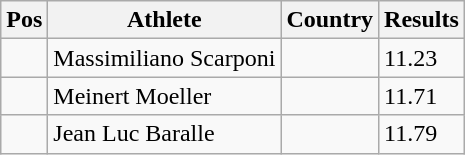<table class="wikitable wikble">
<tr>
<th>Pos</th>
<th>Athlete</th>
<th>Country</th>
<th>Results</th>
</tr>
<tr>
<td align="center"></td>
<td>Massimiliano Scarponi</td>
<td></td>
<td>11.23</td>
</tr>
<tr>
<td align="center"></td>
<td>Meinert Moeller</td>
<td></td>
<td>11.71</td>
</tr>
<tr>
<td align="center"></td>
<td>Jean Luc Baralle</td>
<td></td>
<td>11.79</td>
</tr>
</table>
